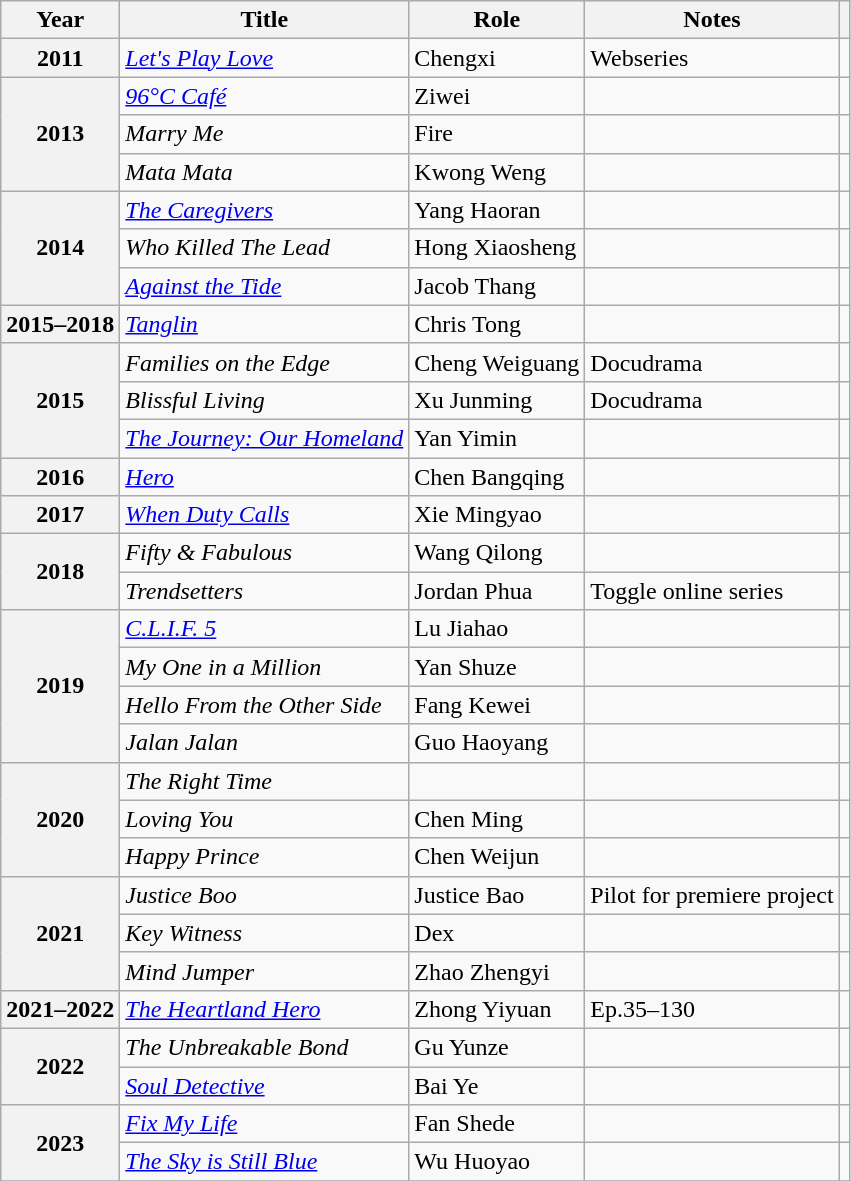<table class="wikitable sortable plainrowheaders">
<tr>
<th scope="col">Year</th>
<th scope="col">Title</th>
<th scope="col">Role</th>
<th scope="col" class="unsortable">Notes</th>
<th scope="col" class="unsortable"></th>
</tr>
<tr>
<th scope="row">2011</th>
<td><em><a href='#'>Let's Play Love</a></em></td>
<td>Chengxi</td>
<td>Webseries</td>
<td></td>
</tr>
<tr>
<th scope="row" rowspan="3">2013</th>
<td><em><a href='#'>96°C Café</a></em></td>
<td>Ziwei</td>
<td></td>
<td></td>
</tr>
<tr>
<td><em>Marry Me</em></td>
<td>Fire</td>
<td></td>
<td></td>
</tr>
<tr>
<td><em>Mata Mata</em></td>
<td>Kwong Weng</td>
<td></td>
<td></td>
</tr>
<tr>
<th scope="row" rowspan="3">2014</th>
<td><em><a href='#'>The Caregivers</a></em></td>
<td>Yang Haoran</td>
<td></td>
<td></td>
</tr>
<tr>
<td><em>Who Killed The Lead</em></td>
<td>Hong Xiaosheng</td>
<td></td>
<td></td>
</tr>
<tr>
<td><em><a href='#'>Against the Tide</a></em></td>
<td>Jacob Thang</td>
<td></td>
<td></td>
</tr>
<tr>
<th scope="row">2015–2018</th>
<td><em><a href='#'>Tanglin</a></em></td>
<td>Chris Tong</td>
<td></td>
<td></td>
</tr>
<tr>
<th scope="row" rowspan="3">2015</th>
<td><em>Families on the Edge</em></td>
<td>Cheng Weiguang</td>
<td>Docudrama</td>
<td></td>
</tr>
<tr>
<td><em>Blissful Living</em></td>
<td>Xu Junming</td>
<td>Docudrama</td>
<td></td>
</tr>
<tr>
<td><em><a href='#'>The Journey: Our Homeland</a></em></td>
<td>Yan Yimin</td>
<td></td>
<td></td>
</tr>
<tr>
<th scope="row">2016</th>
<td><em><a href='#'>Hero</a></em></td>
<td>Chen Bangqing</td>
<td></td>
<td></td>
</tr>
<tr>
<th scope="row">2017</th>
<td><em><a href='#'>When Duty Calls</a></em></td>
<td>Xie Mingyao</td>
<td></td>
<td></td>
</tr>
<tr>
<th scope="row" rowspan="2">2018</th>
<td><em>Fifty & Fabulous</em></td>
<td>Wang Qilong</td>
<td></td>
<td></td>
</tr>
<tr>
<td><em>Trendsetters</em></td>
<td>Jordan Phua</td>
<td>Toggle online series</td>
<td></td>
</tr>
<tr>
<th scope="row" rowspan="4">2019</th>
<td><em><a href='#'>C.L.I.F. 5</a></em></td>
<td>Lu Jiahao</td>
<td></td>
<td></td>
</tr>
<tr>
<td><em>My One in a Million</em></td>
<td>Yan Shuze</td>
<td></td>
<td></td>
</tr>
<tr>
<td><em>Hello From the Other Side</em></td>
<td>Fang Kewei</td>
<td></td>
<td></td>
</tr>
<tr>
<td><em>Jalan Jalan</em></td>
<td>Guo Haoyang</td>
<td></td>
<td></td>
</tr>
<tr>
<th scope="row" rowspan="3">2020</th>
<td><em>The Right Time</em></td>
<td></td>
<td></td>
<td></td>
</tr>
<tr>
<td><em>Loving You</em></td>
<td>Chen Ming</td>
<td></td>
<td></td>
</tr>
<tr>
<td><em>Happy Prince</em></td>
<td>Chen Weijun</td>
<td></td>
<td></td>
</tr>
<tr>
<th scope="row" rowspan="3">2021</th>
<td><em>Justice Boo</em></td>
<td>Justice Bao</td>
<td>Pilot for premiere project</td>
<td></td>
</tr>
<tr>
<td><em>Key Witness</em></td>
<td>Dex</td>
<td></td>
<td></td>
</tr>
<tr>
<td><em>Mind Jumper</em></td>
<td>Zhao Zhengyi</td>
<td></td>
<td></td>
</tr>
<tr>
<th scope="row">2021–2022</th>
<td><em><a href='#'>The Heartland Hero</a></em></td>
<td>Zhong Yiyuan</td>
<td>Ep.35–130</td>
<td></td>
</tr>
<tr>
<th scope="row" rowspan="2">2022</th>
<td><em>The Unbreakable Bond</em></td>
<td>Gu Yunze</td>
<td></td>
<td></td>
</tr>
<tr>
<td><em><a href='#'>Soul Detective</a></em></td>
<td>Bai Ye</td>
<td></td>
<td></td>
</tr>
<tr>
<th scope="row" rowspan="2">2023</th>
<td><em><a href='#'>Fix My Life</a></em></td>
<td>Fan Shede</td>
<td></td>
<td></td>
</tr>
<tr>
<td><em><a href='#'>The Sky is Still Blue</a></em></td>
<td>Wu Huoyao</td>
<td></td>
<td></td>
</tr>
<tr>
</tr>
</table>
